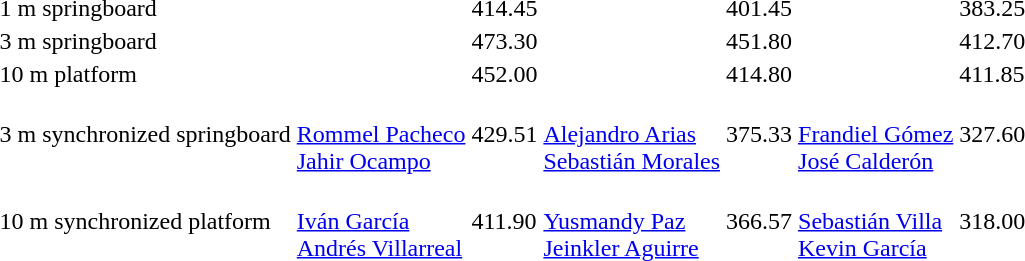<table>
<tr>
<td>1 m springboard</td>
<td></td>
<td>414.45</td>
<td></td>
<td>401.45</td>
<td></td>
<td>383.25</td>
</tr>
<tr>
<td>3 m springboard</td>
<td></td>
<td>473.30</td>
<td></td>
<td>451.80</td>
<td></td>
<td>412.70</td>
</tr>
<tr>
<td>10 m platform</td>
<td></td>
<td>452.00</td>
<td></td>
<td>414.80</td>
<td></td>
<td>411.85</td>
</tr>
<tr>
<td>3 m synchronized springboard</td>
<td><br><a href='#'>Rommel Pacheco</a><br><a href='#'>Jahir Ocampo</a></td>
<td>429.51</td>
<td><br><a href='#'>Alejandro Arias</a><br><a href='#'>Sebastián Morales</a></td>
<td>375.33</td>
<td><br><a href='#'>Frandiel Gómez</a><br><a href='#'>José Calderón</a></td>
<td>327.60</td>
</tr>
<tr>
<td>10 m synchronized platform</td>
<td><br><a href='#'>Iván García</a><br><a href='#'>Andrés Villarreal</a></td>
<td>411.90</td>
<td><br><a href='#'>Yusmandy Paz</a><br><a href='#'>Jeinkler Aguirre</a></td>
<td>366.57</td>
<td><br><a href='#'>Sebastián Villa</a><br><a href='#'>Kevin García</a></td>
<td>318.00</td>
</tr>
</table>
